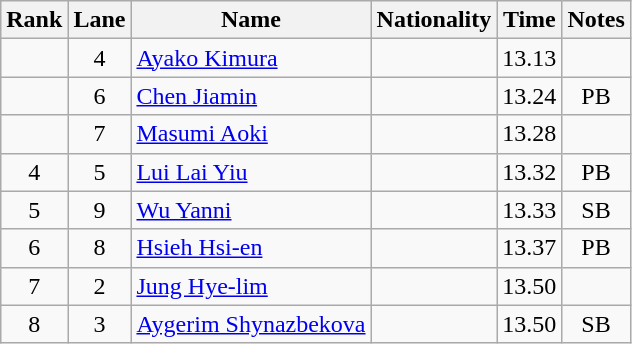<table class="wikitable sortable" style="text-align:center">
<tr>
<th>Rank</th>
<th>Lane</th>
<th>Name</th>
<th>Nationality</th>
<th>Time</th>
<th>Notes</th>
</tr>
<tr>
<td></td>
<td>4</td>
<td align=left><a href='#'>Ayako Kimura</a></td>
<td align=left></td>
<td>13.13</td>
<td></td>
</tr>
<tr>
<td></td>
<td>6</td>
<td align=left><a href='#'>Chen Jiamin</a></td>
<td align=left></td>
<td>13.24</td>
<td>PB</td>
</tr>
<tr>
<td></td>
<td>7</td>
<td align=left><a href='#'>Masumi Aoki</a></td>
<td align=left></td>
<td>13.28</td>
<td></td>
</tr>
<tr>
<td>4</td>
<td>5</td>
<td align=left><a href='#'>Lui Lai Yiu</a></td>
<td align=left></td>
<td>13.32</td>
<td>PB</td>
</tr>
<tr>
<td>5</td>
<td>9</td>
<td align=left><a href='#'>Wu Yanni</a></td>
<td align=left></td>
<td>13.33</td>
<td>SB</td>
</tr>
<tr>
<td>6</td>
<td>8</td>
<td align=left><a href='#'>Hsieh Hsi-en</a></td>
<td align=left></td>
<td>13.37</td>
<td>PB</td>
</tr>
<tr>
<td>7</td>
<td>2</td>
<td align=left><a href='#'>Jung Hye-lim</a></td>
<td align=left></td>
<td>13.50</td>
<td></td>
</tr>
<tr>
<td>8</td>
<td>3</td>
<td align=left><a href='#'>Aygerim Shynazbekova</a></td>
<td align=left></td>
<td>13.50</td>
<td>SB</td>
</tr>
</table>
